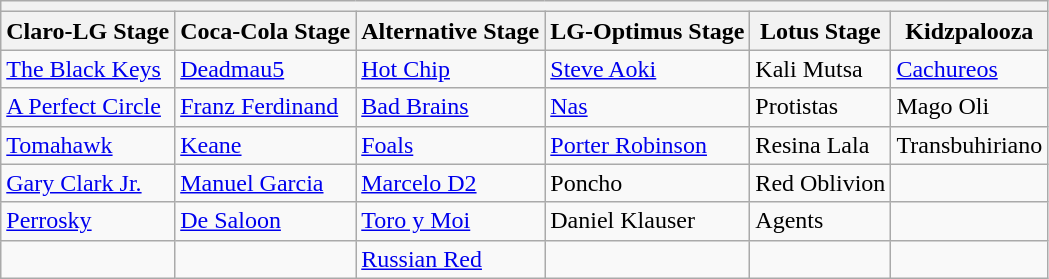<table class="wikitable">
<tr>
<th colspan="6"></th>
</tr>
<tr>
<th>Claro-LG Stage</th>
<th>Coca-Cola Stage</th>
<th>Alternative Stage</th>
<th>LG-Optimus Stage</th>
<th>Lotus Stage</th>
<th>Kidzpalooza</th>
</tr>
<tr>
<td><a href='#'>The Black Keys</a></td>
<td><a href='#'>Deadmau5</a></td>
<td><a href='#'>Hot Chip</a></td>
<td><a href='#'>Steve Aoki</a></td>
<td>Kali Mutsa</td>
<td><a href='#'>Cachureos</a></td>
</tr>
<tr>
<td><a href='#'>A Perfect Circle</a></td>
<td><a href='#'>Franz Ferdinand</a></td>
<td><a href='#'>Bad Brains</a></td>
<td><a href='#'>Nas</a></td>
<td>Protistas</td>
<td>Mago Oli</td>
</tr>
<tr>
<td><a href='#'>Tomahawk</a></td>
<td><a href='#'>Keane</a></td>
<td><a href='#'>Foals</a></td>
<td><a href='#'>Porter Robinson</a></td>
<td>Resina Lala</td>
<td>Transbuhiriano</td>
</tr>
<tr>
<td><a href='#'>Gary Clark Jr.</a></td>
<td><a href='#'>Manuel Garcia</a></td>
<td><a href='#'>Marcelo D2</a></td>
<td>Poncho</td>
<td>Red Oblivion</td>
<td></td>
</tr>
<tr>
<td><a href='#'>Perrosky</a></td>
<td><a href='#'>De Saloon</a></td>
<td><a href='#'>Toro y Moi</a></td>
<td>Daniel Klauser</td>
<td>Agents</td>
<td></td>
</tr>
<tr>
<td></td>
<td></td>
<td><a href='#'>Russian Red</a></td>
<td></td>
<td></td>
<td></td>
</tr>
</table>
